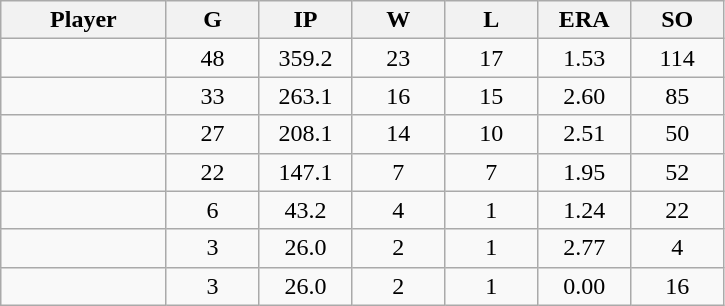<table class="wikitable sortable">
<tr>
<th bgcolor="#DDDDFF" width="16%">Player</th>
<th bgcolor="#DDDDFF" width="9%">G</th>
<th bgcolor="#DDDDFF" width="9%">IP</th>
<th bgcolor="#DDDDFF" width="9%">W</th>
<th bgcolor="#DDDDFF" width="9%">L</th>
<th bgcolor="#DDDDFF" width="9%">ERA</th>
<th bgcolor="#DDDDFF" width="9%">SO</th>
</tr>
<tr align="center">
<td></td>
<td>48</td>
<td>359.2</td>
<td>23</td>
<td>17</td>
<td>1.53</td>
<td>114</td>
</tr>
<tr align="center">
<td></td>
<td>33</td>
<td>263.1</td>
<td>16</td>
<td>15</td>
<td>2.60</td>
<td>85</td>
</tr>
<tr align="center">
<td></td>
<td>27</td>
<td>208.1</td>
<td>14</td>
<td>10</td>
<td>2.51</td>
<td>50</td>
</tr>
<tr align="center">
<td></td>
<td>22</td>
<td>147.1</td>
<td>7</td>
<td>7</td>
<td>1.95</td>
<td>52</td>
</tr>
<tr align="center">
<td></td>
<td>6</td>
<td>43.2</td>
<td>4</td>
<td>1</td>
<td>1.24</td>
<td>22</td>
</tr>
<tr align="center">
<td></td>
<td>3</td>
<td>26.0</td>
<td>2</td>
<td>1</td>
<td>2.77</td>
<td>4</td>
</tr>
<tr align="center">
<td></td>
<td>3</td>
<td>26.0</td>
<td>2</td>
<td>1</td>
<td>0.00</td>
<td>16</td>
</tr>
</table>
